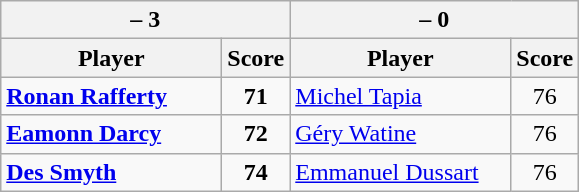<table class=wikitable>
<tr>
<th colspan=2> – 3</th>
<th colspan=2> – 0</th>
</tr>
<tr>
<th width=140>Player</th>
<th>Score</th>
<th width=140>Player</th>
<th>Score</th>
</tr>
<tr>
<td><strong><a href='#'>Ronan Rafferty</a></strong></td>
<td align=center><strong>71</strong></td>
<td><a href='#'>Michel Tapia</a></td>
<td align=center>76</td>
</tr>
<tr>
<td><strong><a href='#'>Eamonn Darcy</a></strong></td>
<td align=center><strong>72</strong></td>
<td><a href='#'>Géry Watine</a></td>
<td align=center>76</td>
</tr>
<tr>
<td><strong><a href='#'>Des Smyth</a></strong></td>
<td align=center><strong>74</strong></td>
<td><a href='#'>Emmanuel Dussart</a></td>
<td align=center>76</td>
</tr>
</table>
